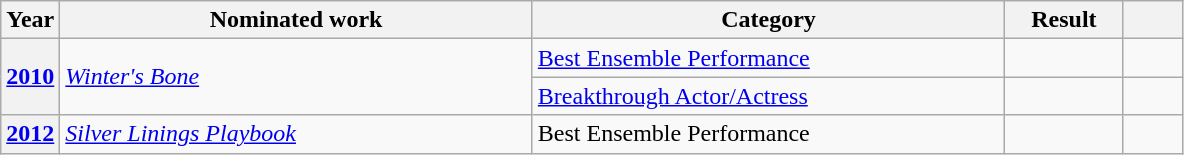<table class="wikitable plainrowheaders">
<tr>
<th scope="col" style="width:5%;">Year</th>
<th scope="col" style="width:40%;">Nominated work</th>
<th scope="col" style="width:40%;">Category</th>
<th scope="col" style="width:10%;">Result</th>
<th scope="col" style="width:5%;"></th>
</tr>
<tr>
<th scope="row" style="text-align:center;" rowspan="2"><a href='#'>2010</a></th>
<td rowspan="2" style="text-align:left;"><em><a href='#'>Winter's Bone</a></em></td>
<td><a href='#'>Best Ensemble Performance</a></td>
<td></td>
<td style="text-align:center;"></td>
</tr>
<tr>
<td><a href='#'>Breakthrough Actor/Actress</a></td>
<td></td>
<td style="text-align:center;"></td>
</tr>
<tr>
<th scope="row" style="text-align:center;"><a href='#'>2012</a></th>
<td style="text-align:left;"><em><a href='#'>Silver Linings Playbook</a></em></td>
<td>Best Ensemble Performance</td>
<td></td>
<td style="text-align:center;"></td>
</tr>
</table>
